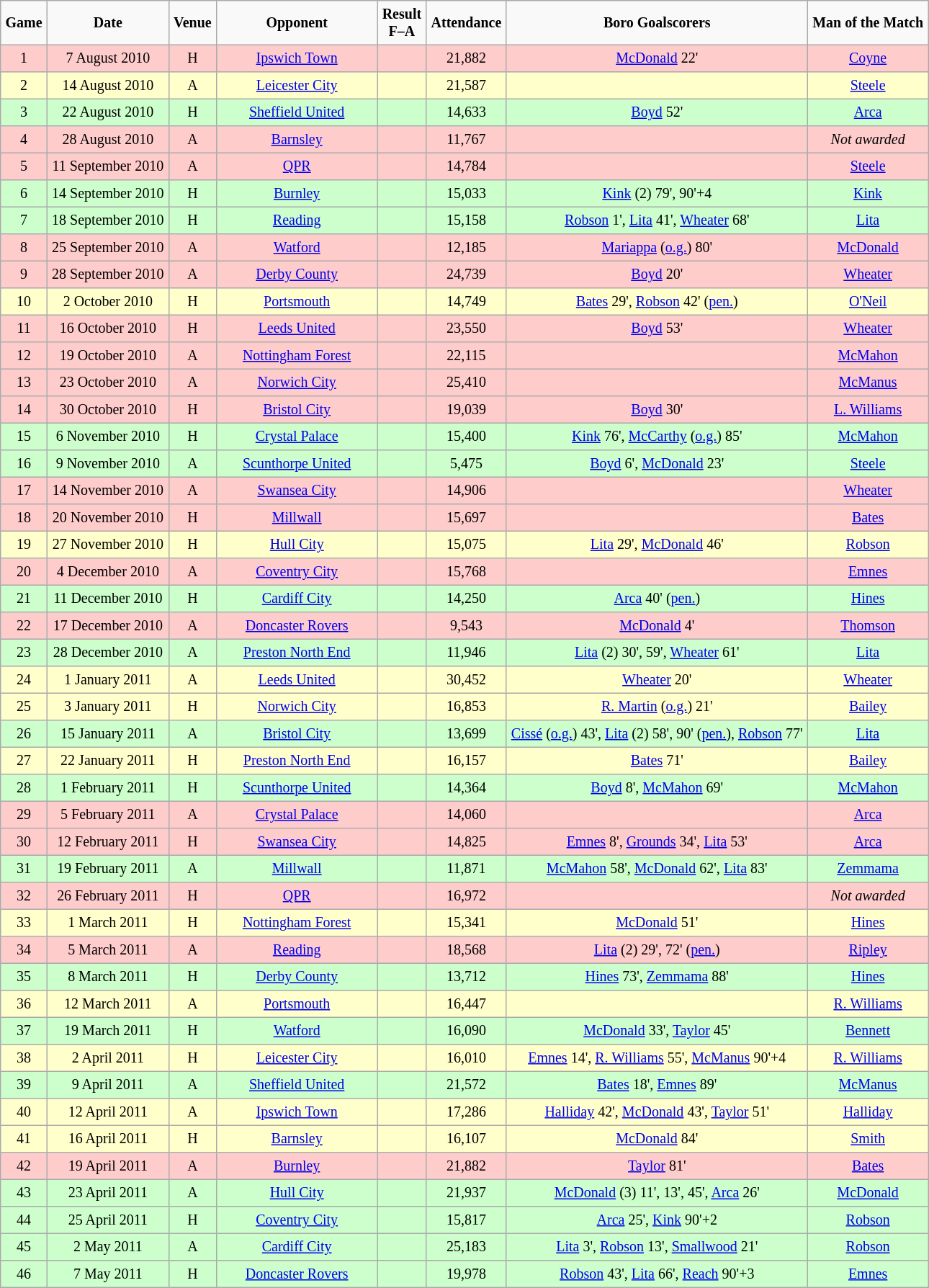<table border="2" cellpadding="4" cellspacing="0" style="text-align:center; background: #f9f9f9; border: 1px #aaa solid; border-collapse: collapse; font-size: smaller;">
<tr>
<th>Game</th>
<th>Date</th>
<th>Venue</th>
<th width="140px">Opponent</th>
<th>Result<br>F–A</th>
<th>Attendance</th>
<th>Boro Goalscorers</th>
<th>Man of the Match</th>
</tr>
<tr bgcolor="#FFCCCC">
<td>1</td>
<td>7 August 2010</td>
<td>H</td>
<td><a href='#'>Ipswich Town</a></td>
<td></td>
<td>21,882</td>
<td><a href='#'>McDonald</a> 22'</td>
<td><a href='#'>Coyne</a></td>
</tr>
<tr bgcolor="#FFFFCC">
<td>2</td>
<td>14 August 2010</td>
<td>A</td>
<td><a href='#'>Leicester City</a></td>
<td></td>
<td>21,587</td>
<td></td>
<td><a href='#'>Steele</a></td>
</tr>
<tr bgcolor="#CCFFCC">
<td>3</td>
<td>22 August 2010</td>
<td>H</td>
<td><a href='#'>Sheffield United</a></td>
<td></td>
<td>14,633</td>
<td><a href='#'>Boyd</a> 52'</td>
<td><a href='#'>Arca</a></td>
</tr>
<tr bgcolor="#FFCCCC">
<td>4</td>
<td>28 August 2010</td>
<td>A</td>
<td><a href='#'>Barnsley</a></td>
<td></td>
<td>11,767</td>
<td></td>
<td><em>Not awarded</em></td>
</tr>
<tr bgcolor="#FFCCCC">
<td>5</td>
<td>11 September 2010</td>
<td>A</td>
<td><a href='#'>QPR</a></td>
<td></td>
<td>14,784</td>
<td></td>
<td><a href='#'>Steele</a></td>
</tr>
<tr bgcolor="#CCFFCC">
<td>6</td>
<td>14 September 2010</td>
<td>H</td>
<td><a href='#'>Burnley</a></td>
<td></td>
<td>15,033</td>
<td><a href='#'>Kink</a> (2) 79', 90'+4</td>
<td><a href='#'>Kink</a></td>
</tr>
<tr bgcolor="#CCFFCC">
<td>7</td>
<td>18 September 2010</td>
<td>H</td>
<td><a href='#'>Reading</a></td>
<td></td>
<td>15,158</td>
<td><a href='#'>Robson</a> 1', <a href='#'>Lita</a> 41', <a href='#'>Wheater</a> 68'</td>
<td><a href='#'>Lita</a></td>
</tr>
<tr bgcolor="#FFCCCC">
<td>8</td>
<td>25 September 2010</td>
<td>A</td>
<td><a href='#'>Watford</a></td>
<td></td>
<td>12,185</td>
<td><a href='#'>Mariappa</a> (<a href='#'>o.g.</a>) 80'</td>
<td><a href='#'>McDonald</a></td>
</tr>
<tr bgcolor="#FFCCCC">
<td>9</td>
<td>28 September 2010</td>
<td>A</td>
<td><a href='#'>Derby County</a></td>
<td></td>
<td>24,739</td>
<td><a href='#'>Boyd</a> 20'</td>
<td><a href='#'>Wheater</a></td>
</tr>
<tr bgcolor="#FFFFCC">
<td>10</td>
<td>2 October 2010</td>
<td>H</td>
<td><a href='#'>Portsmouth</a></td>
<td></td>
<td>14,749</td>
<td><a href='#'>Bates</a> 29', <a href='#'>Robson</a> 42' (<a href='#'>pen.</a>)</td>
<td><a href='#'>O'Neil</a></td>
</tr>
<tr bgcolor="#FFCCCC">
<td>11</td>
<td>16 October 2010</td>
<td>H</td>
<td><a href='#'>Leeds United</a></td>
<td></td>
<td>23,550</td>
<td><a href='#'>Boyd</a> 53'</td>
<td><a href='#'>Wheater</a></td>
</tr>
<tr bgcolor="#FFCCCC">
<td>12</td>
<td>19 October 2010</td>
<td>A</td>
<td><a href='#'>Nottingham Forest</a></td>
<td></td>
<td>22,115</td>
<td></td>
<td><a href='#'>McMahon</a></td>
</tr>
<tr bgcolor="#FFCCCC">
<td>13</td>
<td>23 October 2010</td>
<td>A</td>
<td><a href='#'>Norwich City</a></td>
<td></td>
<td>25,410</td>
<td></td>
<td><a href='#'>McManus</a></td>
</tr>
<tr bgcolor="#FFCCCC">
<td>14</td>
<td>30 October 2010</td>
<td>H</td>
<td><a href='#'>Bristol City</a></td>
<td></td>
<td>19,039</td>
<td><a href='#'>Boyd</a> 30'</td>
<td><a href='#'>L. Williams</a></td>
</tr>
<tr bgcolor="#CCFFCC">
<td>15</td>
<td>6 November 2010</td>
<td>H</td>
<td><a href='#'>Crystal Palace</a></td>
<td></td>
<td>15,400</td>
<td><a href='#'>Kink</a> 76', <a href='#'>McCarthy</a> (<a href='#'>o.g.</a>) 85'</td>
<td><a href='#'>McMahon</a></td>
</tr>
<tr bgcolor="#CCFFCC">
<td>16</td>
<td>9 November 2010</td>
<td>A</td>
<td><a href='#'>Scunthorpe United</a></td>
<td></td>
<td>5,475</td>
<td><a href='#'>Boyd</a> 6', <a href='#'>McDonald</a> 23'</td>
<td><a href='#'>Steele</a></td>
</tr>
<tr bgcolor="#FFCCCC">
<td>17</td>
<td>14 November 2010</td>
<td>A</td>
<td><a href='#'>Swansea City</a></td>
<td></td>
<td>14,906</td>
<td></td>
<td><a href='#'>Wheater</a></td>
</tr>
<tr bgcolor="#FFCCCC">
<td>18</td>
<td>20 November 2010</td>
<td>H</td>
<td><a href='#'>Millwall</a></td>
<td></td>
<td>15,697</td>
<td></td>
<td><a href='#'>Bates</a></td>
</tr>
<tr bgcolor="#FFFFCC">
<td>19</td>
<td>27 November 2010</td>
<td>H</td>
<td><a href='#'>Hull City</a></td>
<td></td>
<td>15,075</td>
<td><a href='#'>Lita</a> 29', <a href='#'>McDonald</a> 46'</td>
<td><a href='#'>Robson</a></td>
</tr>
<tr bgcolor="#FFCCCC">
<td>20</td>
<td>4 December 2010</td>
<td>A</td>
<td><a href='#'>Coventry City</a></td>
<td></td>
<td>15,768</td>
<td></td>
<td><a href='#'>Emnes</a></td>
</tr>
<tr bgcolor="#CCFFCC">
<td>21</td>
<td>11 December 2010</td>
<td>H</td>
<td><a href='#'>Cardiff City</a></td>
<td></td>
<td>14,250</td>
<td><a href='#'>Arca</a> 40' (<a href='#'>pen.</a>)</td>
<td><a href='#'>Hines</a></td>
</tr>
<tr bgcolor="#FFCCCC">
<td>22</td>
<td>17 December 2010</td>
<td>A</td>
<td><a href='#'>Doncaster Rovers</a></td>
<td></td>
<td>9,543</td>
<td><a href='#'>McDonald</a> 4'</td>
<td><a href='#'>Thomson</a></td>
</tr>
<tr bgcolor="#CCFFCC">
<td>23</td>
<td>28 December 2010</td>
<td>A</td>
<td><a href='#'>Preston North End</a></td>
<td></td>
<td>11,946</td>
<td><a href='#'>Lita</a> (2) 30', 59', <a href='#'>Wheater</a> 61'</td>
<td><a href='#'>Lita</a></td>
</tr>
<tr bgcolor="#FFFFCC">
<td>24</td>
<td>1 January 2011</td>
<td>A</td>
<td><a href='#'>Leeds United</a></td>
<td></td>
<td>30,452</td>
<td><a href='#'>Wheater</a> 20'</td>
<td><a href='#'>Wheater</a></td>
</tr>
<tr bgcolor="#FFFFCC">
<td>25</td>
<td>3 January 2011</td>
<td>H</td>
<td><a href='#'>Norwich City</a></td>
<td></td>
<td>16,853</td>
<td><a href='#'>R. Martin</a> (<a href='#'>o.g.</a>) 21'</td>
<td><a href='#'>Bailey</a></td>
</tr>
<tr bgcolor="#CCFFCC">
<td>26</td>
<td>15 January 2011</td>
<td>A</td>
<td><a href='#'>Bristol City</a></td>
<td></td>
<td>13,699</td>
<td><a href='#'>Cissé</a> (<a href='#'>o.g.</a>) 43', <a href='#'>Lita</a> (2) 58', 90' (<a href='#'>pen.</a>), <a href='#'>Robson</a> 77'</td>
<td><a href='#'>Lita</a></td>
</tr>
<tr bgcolor="#FFFFCC">
<td>27</td>
<td>22 January 2011</td>
<td>H</td>
<td><a href='#'>Preston North End</a></td>
<td></td>
<td>16,157</td>
<td><a href='#'>Bates</a> 71'</td>
<td><a href='#'>Bailey</a></td>
</tr>
<tr bgcolor="#CCFFCC">
<td>28</td>
<td>1 February 2011</td>
<td>H</td>
<td><a href='#'>Scunthorpe United</a></td>
<td></td>
<td>14,364</td>
<td><a href='#'>Boyd</a> 8', <a href='#'>McMahon</a> 69'</td>
<td><a href='#'>McMahon</a></td>
</tr>
<tr bgcolor="#FFCCCC">
<td>29</td>
<td>5 February 2011</td>
<td>A</td>
<td><a href='#'>Crystal Palace</a></td>
<td></td>
<td>14,060</td>
<td></td>
<td><a href='#'>Arca</a></td>
</tr>
<tr bgcolor="#FFCCCC">
<td>30</td>
<td>12 February 2011</td>
<td>H</td>
<td><a href='#'>Swansea City</a></td>
<td></td>
<td>14,825</td>
<td><a href='#'>Emnes</a> 8', <a href='#'>Grounds</a> 34', <a href='#'>Lita</a> 53'</td>
<td><a href='#'>Arca</a></td>
</tr>
<tr bgcolor="#CCFFCC">
<td>31</td>
<td>19 February 2011</td>
<td>A</td>
<td><a href='#'>Millwall</a></td>
<td></td>
<td>11,871</td>
<td><a href='#'>McMahon</a> 58', <a href='#'>McDonald</a> 62', <a href='#'>Lita</a> 83'</td>
<td><a href='#'>Zemmama</a></td>
</tr>
<tr bgcolor="#FFCCCC">
<td>32</td>
<td>26 February 2011</td>
<td>H</td>
<td><a href='#'>QPR</a></td>
<td></td>
<td>16,972</td>
<td></td>
<td><em>Not awarded</em></td>
</tr>
<tr bgcolor="#FFFFCC">
<td>33</td>
<td>1 March 2011</td>
<td>H</td>
<td><a href='#'>Nottingham Forest</a></td>
<td></td>
<td>15,341</td>
<td><a href='#'>McDonald</a> 51'</td>
<td><a href='#'>Hines</a></td>
</tr>
<tr bgcolor="#FFCCCC">
<td>34</td>
<td>5 March 2011</td>
<td>A</td>
<td><a href='#'>Reading</a></td>
<td></td>
<td>18,568</td>
<td><a href='#'>Lita</a> (2) 29', 72' (<a href='#'>pen.</a>)</td>
<td><a href='#'>Ripley</a></td>
</tr>
<tr bgcolor="#CCFFCC">
<td>35</td>
<td>8 March 2011</td>
<td>H</td>
<td><a href='#'>Derby County</a></td>
<td></td>
<td>13,712</td>
<td><a href='#'>Hines</a> 73', <a href='#'>Zemmama</a> 88'</td>
<td><a href='#'>Hines</a></td>
</tr>
<tr bgcolor="#FFFFCC">
<td>36</td>
<td>12 March 2011</td>
<td>A</td>
<td><a href='#'>Portsmouth</a></td>
<td></td>
<td>16,447</td>
<td></td>
<td><a href='#'>R. Williams</a></td>
</tr>
<tr bgcolor="#CCFFCC">
<td>37</td>
<td>19 March 2011</td>
<td>H</td>
<td><a href='#'>Watford</a></td>
<td></td>
<td>16,090</td>
<td><a href='#'>McDonald</a> 33', <a href='#'>Taylor</a> 45'</td>
<td><a href='#'>Bennett</a></td>
</tr>
<tr bgcolor="#FFFFCC">
<td>38</td>
<td>2 April 2011</td>
<td>H</td>
<td><a href='#'>Leicester City</a></td>
<td></td>
<td>16,010</td>
<td><a href='#'>Emnes</a> 14', <a href='#'>R. Williams</a> 55', <a href='#'>McManus</a> 90'+4</td>
<td><a href='#'>R. Williams</a></td>
</tr>
<tr bgcolor="#CCFFCC">
<td>39</td>
<td>9 April 2011</td>
<td>A</td>
<td><a href='#'>Sheffield United</a></td>
<td></td>
<td>21,572</td>
<td><a href='#'>Bates</a> 18', <a href='#'>Emnes</a> 89'</td>
<td><a href='#'>McManus</a></td>
</tr>
<tr bgcolor="#FFFFCC">
<td>40</td>
<td>12 April 2011</td>
<td>A</td>
<td><a href='#'>Ipswich Town</a></td>
<td></td>
<td>17,286</td>
<td><a href='#'>Halliday</a> 42', <a href='#'>McDonald</a> 43', <a href='#'>Taylor</a> 51'</td>
<td><a href='#'>Halliday</a></td>
</tr>
<tr bgcolor="#FFFFCC">
<td>41</td>
<td>16 April 2011</td>
<td>H</td>
<td><a href='#'>Barnsley</a></td>
<td></td>
<td>16,107</td>
<td><a href='#'>McDonald</a> 84'</td>
<td><a href='#'>Smith</a></td>
</tr>
<tr bgcolor="#FFCCCC">
<td>42</td>
<td>19 April 2011</td>
<td>A</td>
<td><a href='#'>Burnley</a></td>
<td></td>
<td>21,882</td>
<td><a href='#'>Taylor</a> 81'</td>
<td><a href='#'>Bates</a></td>
</tr>
<tr bgcolor="#CCFFCC">
<td>43</td>
<td>23 April 2011</td>
<td>A</td>
<td><a href='#'>Hull City</a></td>
<td></td>
<td>21,937</td>
<td><a href='#'>McDonald</a> (3) 11', 13', 45', <a href='#'>Arca</a> 26'</td>
<td><a href='#'>McDonald</a></td>
</tr>
<tr bgcolor="#CCFFCC">
<td>44</td>
<td>25 April 2011</td>
<td>H</td>
<td><a href='#'>Coventry City</a></td>
<td></td>
<td>15,817</td>
<td><a href='#'>Arca</a> 25', <a href='#'>Kink</a> 90'+2</td>
<td><a href='#'>Robson</a></td>
</tr>
<tr bgcolor="#CCFFCC">
<td>45</td>
<td>2 May 2011</td>
<td>A</td>
<td><a href='#'>Cardiff City</a></td>
<td></td>
<td>25,183</td>
<td><a href='#'>Lita</a> 3', <a href='#'>Robson</a> 13', <a href='#'>Smallwood</a> 21'</td>
<td><a href='#'>Robson</a></td>
</tr>
<tr bgcolor="#CCFFCC">
<td>46</td>
<td>7 May 2011</td>
<td>H</td>
<td><a href='#'>Doncaster Rovers</a></td>
<td></td>
<td>19,978</td>
<td><a href='#'>Robson</a> 43', <a href='#'>Lita</a> 66',  <a href='#'>Reach</a> 90'+3</td>
<td><a href='#'>Emnes</a></td>
</tr>
</table>
